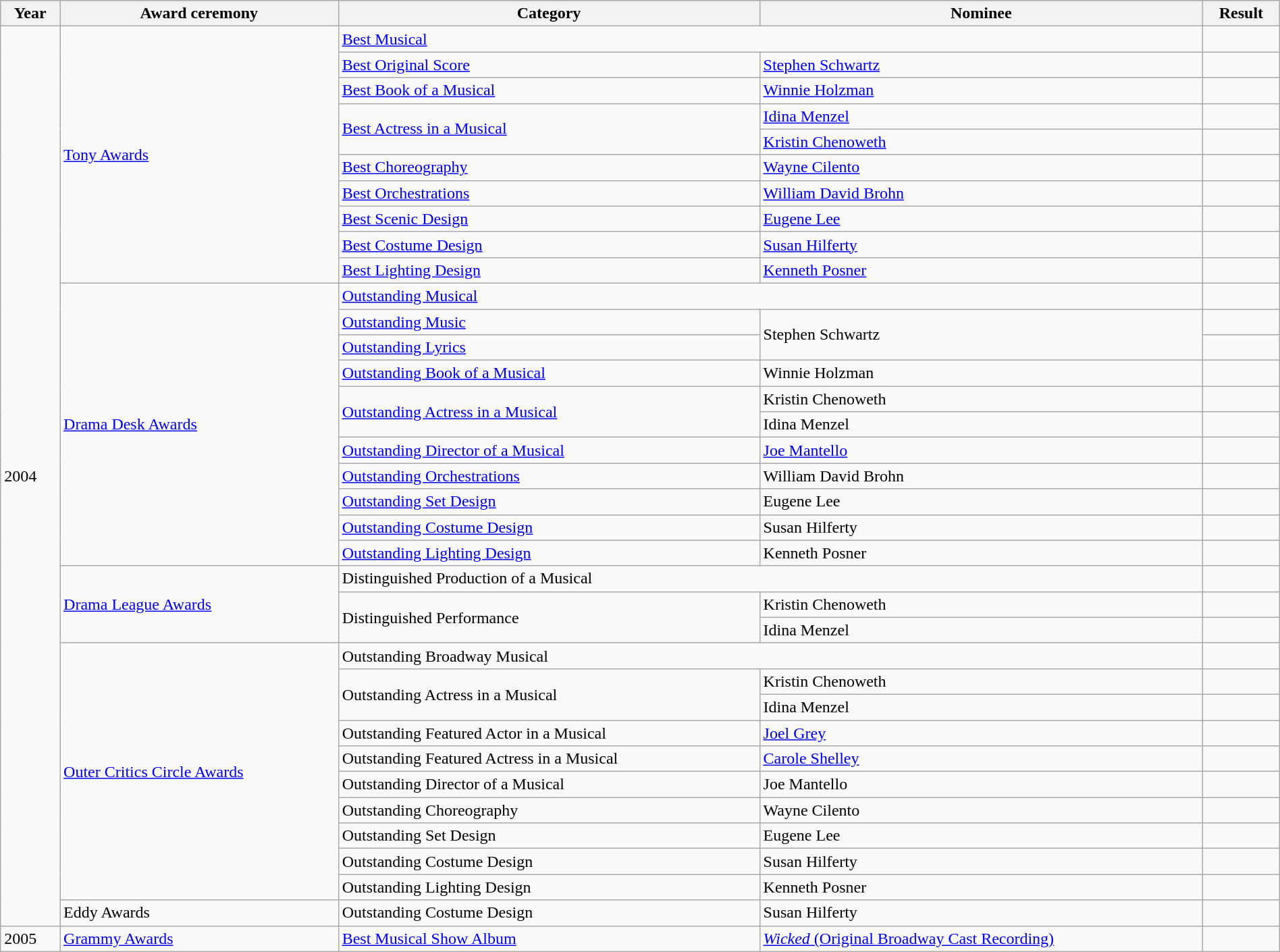<table class=wikitable width=100%>
<tr>
<th scope=col>Year</th>
<th scope=col>Award ceremony</th>
<th scope=col>Category</th>
<th scope=col>Nominee</th>
<th scope=col>Result</th>
</tr>
<tr>
<td rowspan=35>2004</td>
<td rowspan=10><a href='#'>Tony Awards</a></td>
<td colspan=2><a href='#'>Best Musical</a></td>
<td></td>
</tr>
<tr>
<td><a href='#'>Best Original Score</a></td>
<td><a href='#'>Stephen Schwartz</a></td>
<td></td>
</tr>
<tr>
<td><a href='#'>Best Book of a Musical</a></td>
<td><a href='#'>Winnie Holzman</a></td>
<td></td>
</tr>
<tr>
<td rowspan=2><a href='#'>Best Actress in a Musical</a></td>
<td><a href='#'>Idina Menzel</a></td>
<td></td>
</tr>
<tr>
<td><a href='#'>Kristin Chenoweth</a></td>
<td></td>
</tr>
<tr>
<td><a href='#'>Best Choreography</a></td>
<td><a href='#'>Wayne Cilento</a></td>
<td></td>
</tr>
<tr>
<td><a href='#'>Best Orchestrations</a></td>
<td><a href='#'>William David Brohn</a></td>
<td></td>
</tr>
<tr>
<td><a href='#'>Best Scenic Design</a></td>
<td><a href='#'>Eugene Lee</a></td>
<td></td>
</tr>
<tr>
<td><a href='#'>Best Costume Design</a></td>
<td><a href='#'>Susan Hilferty</a></td>
<td></td>
</tr>
<tr>
<td><a href='#'>Best Lighting Design</a></td>
<td><a href='#'>Kenneth Posner</a></td>
<td></td>
</tr>
<tr>
<td rowspan=11><a href='#'>Drama Desk Awards</a></td>
<td colspan=2><a href='#'>Outstanding Musical</a></td>
<td></td>
</tr>
<tr>
<td><a href='#'>Outstanding Music</a></td>
<td rowspan=2>Stephen Schwartz</td>
<td></td>
</tr>
<tr>
<td><a href='#'>Outstanding Lyrics</a></td>
<td></td>
</tr>
<tr>
<td><a href='#'>Outstanding Book of a Musical</a></td>
<td>Winnie Holzman</td>
<td></td>
</tr>
<tr>
<td rowspan=2><a href='#'>Outstanding Actress in a Musical</a></td>
<td>Kristin Chenoweth</td>
<td></td>
</tr>
<tr>
<td>Idina Menzel</td>
<td></td>
</tr>
<tr>
<td><a href='#'>Outstanding Director of a Musical</a></td>
<td><a href='#'>Joe Mantello</a></td>
<td></td>
</tr>
<tr>
<td><a href='#'>Outstanding Orchestrations</a></td>
<td>William David Brohn</td>
<td></td>
</tr>
<tr>
<td><a href='#'>Outstanding Set Design</a></td>
<td>Eugene Lee</td>
<td></td>
</tr>
<tr>
<td><a href='#'>Outstanding Costume Design</a></td>
<td>Susan Hilferty</td>
<td></td>
</tr>
<tr>
<td><a href='#'>Outstanding Lighting Design</a></td>
<td>Kenneth Posner</td>
<td></td>
</tr>
<tr>
<td rowspan=3><a href='#'>Drama League Awards</a></td>
<td colspan=2>Distinguished Production of a Musical</td>
<td></td>
</tr>
<tr>
<td rowspan=2>Distinguished Performance</td>
<td>Kristin Chenoweth</td>
<td></td>
</tr>
<tr>
<td>Idina Menzel</td>
<td></td>
</tr>
<tr>
<td rowspan=10><a href='#'>Outer Critics Circle Awards</a></td>
<td colspan=2>Outstanding Broadway Musical</td>
<td></td>
</tr>
<tr>
<td rowspan=2>Outstanding Actress in a Musical</td>
<td>Kristin Chenoweth</td>
<td></td>
</tr>
<tr>
<td>Idina Menzel</td>
<td></td>
</tr>
<tr>
<td>Outstanding Featured Actor in a Musical</td>
<td><a href='#'>Joel Grey</a></td>
<td></td>
</tr>
<tr>
<td>Outstanding Featured Actress in a Musical</td>
<td><a href='#'>Carole Shelley</a></td>
<td></td>
</tr>
<tr>
<td>Outstanding Director of a Musical</td>
<td>Joe Mantello</td>
<td></td>
</tr>
<tr>
<td>Outstanding Choreography</td>
<td>Wayne Cilento</td>
<td></td>
</tr>
<tr>
<td>Outstanding Set Design</td>
<td>Eugene Lee</td>
<td></td>
</tr>
<tr>
<td>Outstanding Costume Design</td>
<td>Susan Hilferty</td>
<td></td>
</tr>
<tr>
<td>Outstanding Lighting Design</td>
<td>Kenneth Posner</td>
<td></td>
</tr>
<tr>
<td>Eddy Awards</td>
<td>Outstanding Costume Design</td>
<td>Susan Hilferty</td>
<td></td>
</tr>
<tr>
<td>2005</td>
<td><a href='#'>Grammy Awards</a></td>
<td><a href='#'>Best Musical Show Album</a></td>
<td><a href='#'><em>Wicked</em> (Original Broadway Cast Recording)</a></td>
<td></td>
</tr>
</table>
